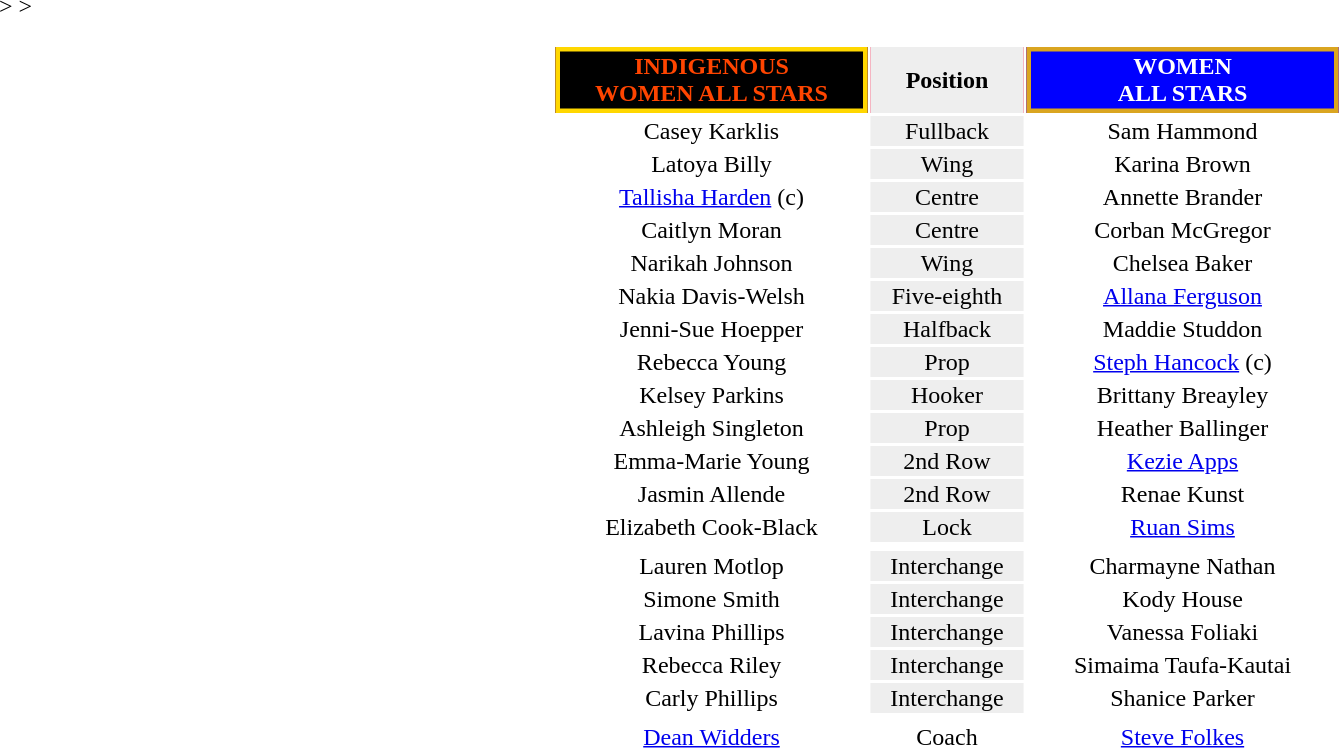<table style="margin: 1em auto 1em auto">
<tr bgcolor=#FF0033>
<th align="center" width="200" style="border: 3px solid gold; background: black; color: orangered">INDIGENOUS<br>WOMEN ALL STARS</th>
<th align="center" width="100" style="background: #eeeeee; color: black">Position</th>
<th align="center" width="200" style="border: 3px solid goldenrod; background: blue; color: white">WOMEN<br>ALL STARS</th>
</tr>
<tr>
<td align="center">Casey Karklis</td>
<td align="center" style="background: #eeeeee">Fullback</td>
<td align="center">Sam Hammond</td>
</tr>
<tr>
<td align="center">Latoya Billy</td>
<td align="center" style="background: #eeeeee">Wing</td>
<td align="center">Karina Brown</td>
</tr>
<tr>
<td align="center"><a href='#'>Tallisha Harden</a> (c)</td>
<td align="center" style="background: #eeeeee">Centre</td>
<td align="center">Annette Brander</td>
</tr>
<tr>
<td align="center">Caitlyn Moran</td>
<td align="center" style="background: #eeeeee">Centre</td>
<td align="center">Corban McGregor</td>
</tr>
<tr>
<td align="center">Narikah Johnson</td>
<td align="center" style="background: #eeeeee">Wing</td>
<td align="center">Chelsea Baker</td>
</tr>
<tr>
<td align="center">Nakia Davis-Welsh</td>
<td align="center" style="background: #eeeeee">Five-eighth</td>
<td align="center"><a href='#'>Allana Ferguson</a></td>
</tr>
<tr>
<td align="center">Jenni-Sue Hoepper</td>
<td align="center" style="background: #eeeeee">Halfback</td>
<td align="center">Maddie Studdon</td>
</tr>
<tr>
<td align="center">Rebecca Young</td>
<td align="center" style="background: #eeeeee">Prop</td>
<td align="center"><a href='#'>Steph Hancock</a> (c)</td>
</tr>
<tr>
<td align="center">Kelsey Parkins</td>
<td align="center" style="background: #eeeeee">Hooker</td>
<td align="center">Brittany Breayley</td>
</tr>
<tr>
<td align="center">Ashleigh Singleton</td>
<td align="center" style="background: #eeeeee">Prop</td>
<td align="center">Heather Ballinger</td>
</tr>
<tr>
<td align="center">Emma-Marie Young</td>
<td align="center" style="background: #eeeeee">2nd Row</td>
<td align="center"><a href='#'>Kezie Apps</a></td>
</tr>
<tr <big>>
<td align="center">Jasmin Allende</td>
<td align="center" style="background: #eeeeee">2nd Row</td>
<td align="center">Renae Kunst</td>
</tr>
<tr>
<td align="center">Elizabeth Cook-Black</td>
<td align="center" style="background: #eeeeee">Lock</td>
<td align="center"><a href='#'>Ruan Sims</a></td>
</tr>
<tr>
<td></td>
</tr>
<tr>
<td align="center">Lauren Motlop</td>
<td align="center" style="background: #eeeeee">Interchange</td>
<td align="center">Charmayne Nathan</td>
</tr>
<tr </big>>
<td align="center">Simone Smith</td>
<td align="center" style="background: #eeeeee">Interchange</td>
<td align="center">Kody House</td>
</tr>
<tr>
<td align="center">Lavina Phillips</td>
<td align="center" style="background: #eeeeee">Interchange</td>
<td align="center">Vanessa Foliaki</td>
</tr>
<tr>
<td align="center">Rebecca Riley</td>
<td align="center" style="background: #eeeeee">Interchange</td>
<td align="center">Simaima Taufa-Kautai</td>
</tr>
<tr>
<td align="center">Carly Phillips</td>
<td align="center" style="background: #eeeeee">Interchange</td>
<td align="center">Shanice Parker</td>
</tr>
<tr>
<td></td>
</tr>
<tr>
<td align="center"><a href='#'>Dean Widders</a></td>
<td align="center" st#le="background: #eeeeee">Coach</td>
<td align="center"><a href='#'>Steve Folkes</a></td>
</tr>
</table>
